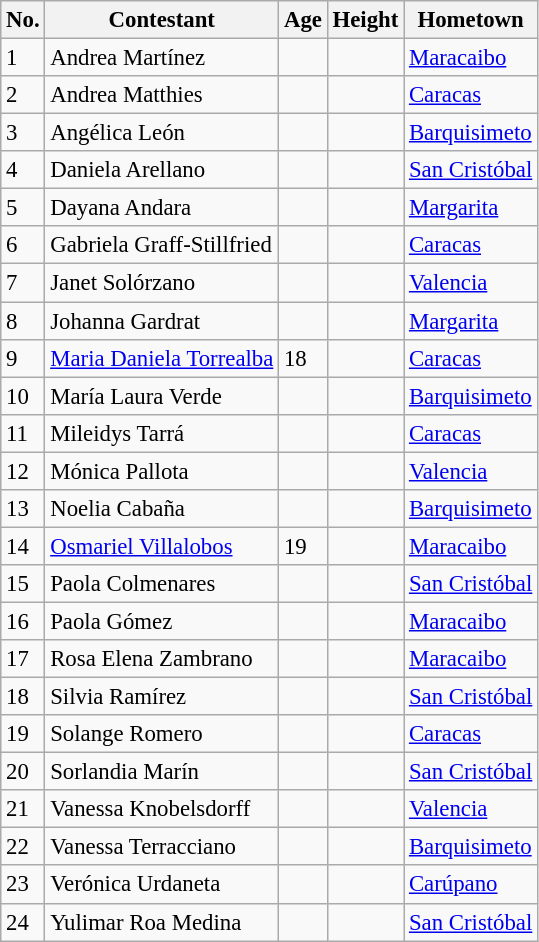<table class="wikitable sortable" style="font-size: 95%;">
<tr>
<th>No.</th>
<th>Contestant</th>
<th>Age</th>
<th>Height</th>
<th>Hometown</th>
</tr>
<tr>
<td>1</td>
<td>Andrea Martínez</td>
<td></td>
<td></td>
<td><a href='#'>Maracaibo</a></td>
</tr>
<tr>
<td>2</td>
<td>Andrea Matthies</td>
<td></td>
<td></td>
<td><a href='#'>Caracas</a></td>
</tr>
<tr>
<td>3</td>
<td>Angélica León</td>
<td></td>
<td></td>
<td><a href='#'>Barquisimeto</a></td>
</tr>
<tr>
<td>4</td>
<td>Daniela Arellano</td>
<td></td>
<td></td>
<td><a href='#'>San Cristóbal</a></td>
</tr>
<tr>
<td>5</td>
<td>Dayana Andara</td>
<td></td>
<td></td>
<td><a href='#'>Margarita</a></td>
</tr>
<tr>
<td>6</td>
<td>Gabriela Graff-Stillfried</td>
<td></td>
<td></td>
<td><a href='#'>Caracas</a></td>
</tr>
<tr>
<td>7</td>
<td>Janet Solórzano</td>
<td></td>
<td></td>
<td><a href='#'>Valencia</a></td>
</tr>
<tr>
<td>8</td>
<td>Johanna Gardrat</td>
<td></td>
<td></td>
<td><a href='#'>Margarita</a></td>
</tr>
<tr>
<td>9</td>
<td><a href='#'>Maria Daniela Torrealba</a></td>
<td>18</td>
<td></td>
<td><a href='#'>Caracas</a></td>
</tr>
<tr>
<td>10</td>
<td>María Laura Verde</td>
<td></td>
<td></td>
<td><a href='#'>Barquisimeto</a></td>
</tr>
<tr>
<td>11</td>
<td>Mileidys Tarrá</td>
<td></td>
<td></td>
<td><a href='#'>Caracas</a></td>
</tr>
<tr>
<td>12</td>
<td>Mónica Pallota</td>
<td></td>
<td></td>
<td><a href='#'>Valencia</a></td>
</tr>
<tr>
<td>13</td>
<td>Noelia Cabaña</td>
<td></td>
<td></td>
<td><a href='#'>Barquisimeto</a></td>
</tr>
<tr>
<td>14</td>
<td><a href='#'>Osmariel Villalobos</a></td>
<td>19</td>
<td></td>
<td><a href='#'>Maracaibo</a></td>
</tr>
<tr>
<td>15</td>
<td>Paola Colmenares</td>
<td></td>
<td></td>
<td><a href='#'>San Cristóbal</a></td>
</tr>
<tr>
<td>16</td>
<td>Paola Gómez</td>
<td></td>
<td></td>
<td><a href='#'>Maracaibo</a></td>
</tr>
<tr>
<td>17</td>
<td>Rosa Elena Zambrano</td>
<td></td>
<td></td>
<td><a href='#'>Maracaibo</a></td>
</tr>
<tr>
<td>18</td>
<td>Silvia Ramírez</td>
<td></td>
<td></td>
<td><a href='#'>San Cristóbal</a></td>
</tr>
<tr>
<td>19</td>
<td>Solange Romero</td>
<td></td>
<td></td>
<td><a href='#'>Caracas</a></td>
</tr>
<tr>
<td>20</td>
<td>Sorlandia Marín</td>
<td></td>
<td></td>
<td><a href='#'>San Cristóbal</a></td>
</tr>
<tr>
<td>21</td>
<td>Vanessa Knobelsdorff</td>
<td></td>
<td></td>
<td><a href='#'>Valencia</a></td>
</tr>
<tr>
<td>22</td>
<td>Vanessa Terracciano</td>
<td></td>
<td></td>
<td><a href='#'>Barquisimeto</a></td>
</tr>
<tr>
<td>23</td>
<td>Verónica Urdaneta</td>
<td></td>
<td></td>
<td><a href='#'>Carúpano</a></td>
</tr>
<tr>
<td>24</td>
<td>Yulimar Roa Medina</td>
<td></td>
<td></td>
<td><a href='#'>San Cristóbal</a></td>
</tr>
</table>
